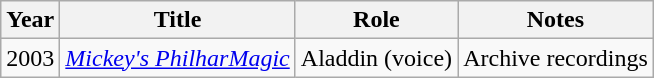<table class="wikitable sortable">
<tr>
<th>Year</th>
<th>Title</th>
<th>Role</th>
<th class="unsortable">Notes</th>
</tr>
<tr>
<td>2003</td>
<td><em><a href='#'>Mickey's PhilharMagic</a></em></td>
<td>Aladdin (voice)</td>
<td>Archive recordings</td>
</tr>
</table>
